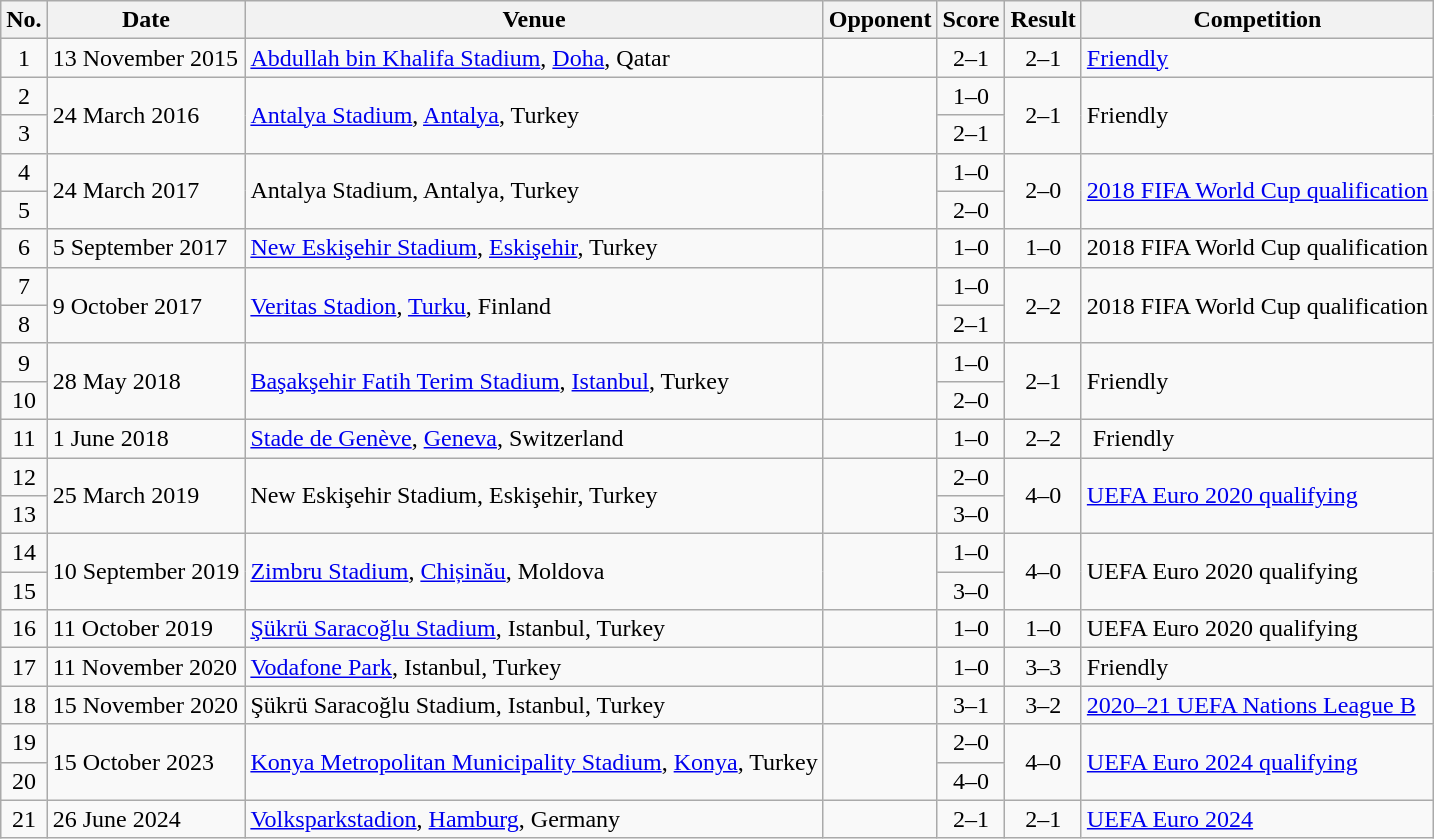<table class="wikitable sortable">
<tr>
<th scope="col">No.</th>
<th scope="col">Date</th>
<th scope="col">Venue</th>
<th scope="col">Opponent</th>
<th scope="col">Score</th>
<th scope="col">Result</th>
<th scope="col">Competition</th>
</tr>
<tr>
<td align="center">1</td>
<td>13 November 2015</td>
<td><a href='#'>Abdullah bin Khalifa Stadium</a>, <a href='#'>Doha</a>, Qatar</td>
<td></td>
<td align="center">2–1</td>
<td align="center">2–1</td>
<td><a href='#'>Friendly</a></td>
</tr>
<tr>
<td align="center">2</td>
<td rowspan="2">24 March 2016</td>
<td rowspan="2"><a href='#'>Antalya Stadium</a>, <a href='#'>Antalya</a>, Turkey</td>
<td rowspan="2"></td>
<td align="center">1–0</td>
<td rowspan="2" align="center">2–1</td>
<td rowspan="2">Friendly</td>
</tr>
<tr>
<td align="center">3</td>
<td align="center">2–1</td>
</tr>
<tr>
<td align="center">4</td>
<td rowspan="2">24 March 2017</td>
<td rowspan="2">Antalya Stadium, Antalya, Turkey</td>
<td rowspan="2"></td>
<td align="center">1–0</td>
<td rowspan="2" align="center">2–0</td>
<td rowspan="2"><a href='#'>2018 FIFA World Cup qualification</a></td>
</tr>
<tr>
<td align="center">5</td>
<td align="center">2–0</td>
</tr>
<tr>
<td align="center">6</td>
<td>5 September 2017</td>
<td><a href='#'>New Eskişehir Stadium</a>, <a href='#'>Eskişehir</a>, Turkey</td>
<td></td>
<td align="center">1–0</td>
<td align="center">1–0</td>
<td>2018 FIFA World Cup qualification</td>
</tr>
<tr>
<td align="center">7</td>
<td rowspan="2">9 October 2017</td>
<td rowspan="2"><a href='#'>Veritas Stadion</a>, <a href='#'>Turku</a>, Finland</td>
<td rowspan="2"></td>
<td align="center">1–0</td>
<td rowspan="2" align="center">2–2</td>
<td rowspan="2">2018 FIFA World Cup qualification</td>
</tr>
<tr>
<td align="center">8</td>
<td align="center">2–1</td>
</tr>
<tr>
<td align="center">9</td>
<td rowspan="2">28 May 2018</td>
<td rowspan="2"><a href='#'>Başakşehir Fatih Terim Stadium</a>, <a href='#'>Istanbul</a>, Turkey</td>
<td rowspan="2"></td>
<td align="center">1–0</td>
<td rowspan="2" align="center">2–1</td>
<td rowspan="2">Friendly</td>
</tr>
<tr>
<td align="center">10</td>
<td align="center">2–0</td>
</tr>
<tr>
<td align="center">11</td>
<td>1 June 2018</td>
<td><a href='#'>Stade de Genève</a>, <a href='#'>Geneva</a>, Switzerland</td>
<td></td>
<td align="center">1–0</td>
<td align="center">2–2</td>
<td> Friendly</td>
</tr>
<tr>
<td align="center">12</td>
<td rowspan="2">25 March 2019</td>
<td rowspan="2">New Eskişehir Stadium, Eskişehir, Turkey</td>
<td rowspan=2></td>
<td align="center">2–0</td>
<td rowspan="2" align="center">4–0</td>
<td rowspan="2"><a href='#'>UEFA Euro 2020 qualifying</a></td>
</tr>
<tr>
<td align="center">13</td>
<td align="center">3–0</td>
</tr>
<tr>
<td align="center">14</td>
<td rowspan="2">10 September 2019</td>
<td rowspan="2"><a href='#'>Zimbru Stadium</a>, <a href='#'>Chișinău</a>, Moldova</td>
<td rowspan=2></td>
<td align="center">1–0</td>
<td rowspan="2" align="center">4–0</td>
<td rowspan="2">UEFA Euro 2020 qualifying</td>
</tr>
<tr>
<td align="center">15</td>
<td align="center">3–0</td>
</tr>
<tr>
<td align="center">16</td>
<td>11 October 2019</td>
<td><a href='#'>Şükrü Saracoğlu Stadium</a>, Istanbul, Turkey</td>
<td></td>
<td align="center">1–0</td>
<td align="center">1–0</td>
<td>UEFA Euro 2020 qualifying</td>
</tr>
<tr>
<td align="center">17</td>
<td>11 November 2020</td>
<td><a href='#'>Vodafone Park</a>, Istanbul, Turkey</td>
<td></td>
<td align="center">1–0</td>
<td align="center">3–3</td>
<td>Friendly</td>
</tr>
<tr>
<td align="center">18</td>
<td>15 November 2020</td>
<td>Şükrü Saracoğlu Stadium, Istanbul, Turkey</td>
<td></td>
<td align="center">3–1</td>
<td align="center">3–2</td>
<td><a href='#'>2020–21 UEFA Nations League B</a></td>
</tr>
<tr>
<td align="center">19</td>
<td rowspan="2">15 October 2023</td>
<td rowspan="2"><a href='#'>Konya Metropolitan Municipality Stadium</a>, <a href='#'>Konya</a>, Turkey</td>
<td rowspan="2"></td>
<td align="center">2–0</td>
<td rowspan="2" align="center">4–0</td>
<td rowspan="2"><a href='#'>UEFA Euro 2024 qualifying</a></td>
</tr>
<tr>
<td align="center">20</td>
<td align="center">4–0</td>
</tr>
<tr>
<td align="center">21</td>
<td>26 June 2024</td>
<td><a href='#'>Volksparkstadion</a>, <a href='#'>Hamburg</a>, Germany</td>
<td></td>
<td align="center">2–1</td>
<td align="center">2–1</td>
<td><a href='#'>UEFA Euro 2024</a></td>
</tr>
</table>
